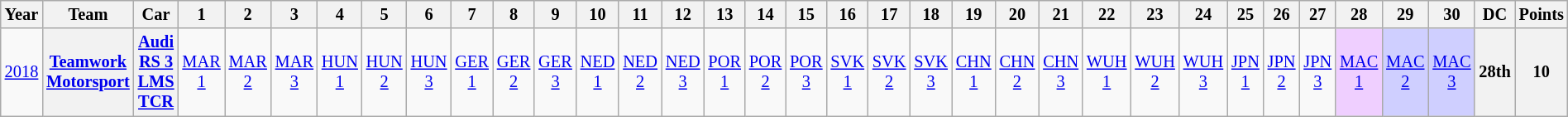<table class="wikitable" style="text-align:center; font-size:85%">
<tr>
<th>Year</th>
<th>Team</th>
<th>Car</th>
<th>1</th>
<th>2</th>
<th>3</th>
<th>4</th>
<th>5</th>
<th>6</th>
<th>7</th>
<th>8</th>
<th>9</th>
<th>10</th>
<th>11</th>
<th>12</th>
<th>13</th>
<th>14</th>
<th>15</th>
<th>16</th>
<th>17</th>
<th>18</th>
<th>19</th>
<th>20</th>
<th>21</th>
<th>22</th>
<th>23</th>
<th>24</th>
<th>25</th>
<th>26</th>
<th>27</th>
<th>28</th>
<th>29</th>
<th>30</th>
<th>DC</th>
<th>Points</th>
</tr>
<tr>
<td><a href='#'>2018</a></td>
<th><a href='#'>Teamwork Motorsport</a></th>
<th><a href='#'>Audi RS 3 LMS TCR</a></th>
<td><a href='#'>MAR<br>1</a></td>
<td><a href='#'>MAR<br>2</a></td>
<td><a href='#'>MAR<br>3</a></td>
<td><a href='#'>HUN<br>1</a></td>
<td><a href='#'>HUN<br>2</a></td>
<td><a href='#'>HUN<br>3</a></td>
<td><a href='#'>GER<br>1</a></td>
<td><a href='#'>GER<br>2</a></td>
<td><a href='#'>GER<br>3</a></td>
<td><a href='#'>NED<br>1</a></td>
<td><a href='#'>NED<br>2</a></td>
<td><a href='#'>NED<br>3</a></td>
<td><a href='#'>POR<br>1</a></td>
<td><a href='#'>POR<br>2</a></td>
<td><a href='#'>POR<br>3</a></td>
<td><a href='#'>SVK<br>1</a></td>
<td><a href='#'>SVK<br>2</a></td>
<td><a href='#'>SVK<br>3</a></td>
<td><a href='#'>CHN<br>1</a></td>
<td><a href='#'>CHN<br>2</a></td>
<td><a href='#'>CHN<br>3</a></td>
<td><a href='#'>WUH<br>1</a></td>
<td><a href='#'>WUH<br>2</a></td>
<td><a href='#'>WUH<br>3</a></td>
<td><a href='#'>JPN<br>1</a></td>
<td><a href='#'>JPN<br>2</a></td>
<td><a href='#'>JPN<br>3</a></td>
<td style="background:#EFCFFF;"><a href='#'>MAC<br>1</a><br></td>
<td style="background:#CFCFFF;"><a href='#'>MAC<br>2</a><br></td>
<td style="background:#CFCFFF;"><a href='#'>MAC<br>3</a><br></td>
<th>28th</th>
<th>10</th>
</tr>
</table>
